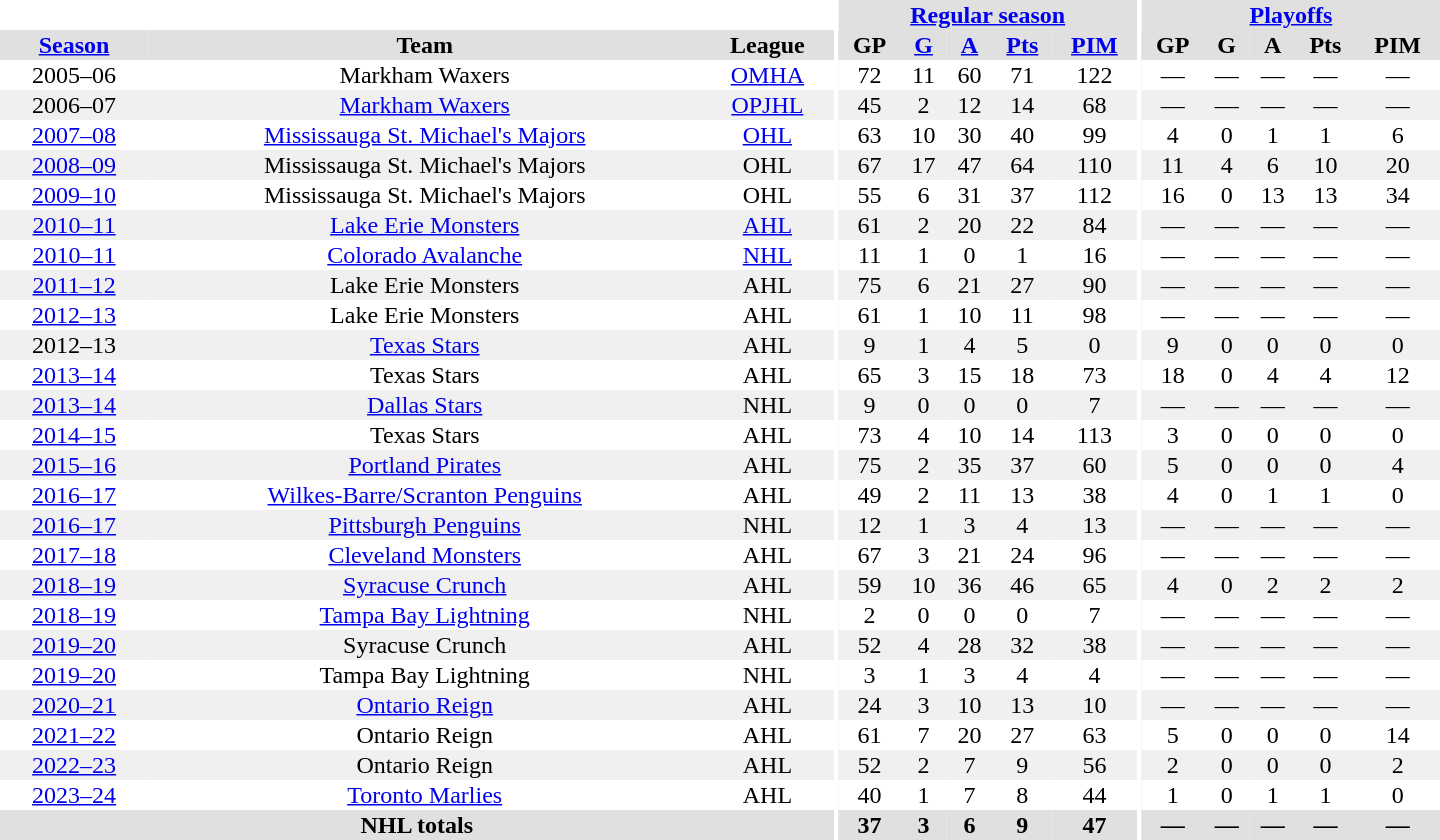<table border="0" cellpadding="1" cellspacing="0" style="text-align:center; width:60em">
<tr bgcolor="#e0e0e0">
<th colspan="3" bgcolor="#ffffff"></th>
<th rowspan="99" bgcolor="#ffffff"></th>
<th colspan="5"><a href='#'>Regular season</a></th>
<th rowspan="99" bgcolor="#ffffff"></th>
<th colspan="5"><a href='#'>Playoffs</a></th>
</tr>
<tr bgcolor="#e0e0e0">
<th><a href='#'>Season</a></th>
<th>Team</th>
<th>League</th>
<th>GP</th>
<th><a href='#'>G</a></th>
<th><a href='#'>A</a></th>
<th><a href='#'>Pts</a></th>
<th><a href='#'>PIM</a></th>
<th>GP</th>
<th>G</th>
<th>A</th>
<th>Pts</th>
<th>PIM</th>
</tr>
<tr ALIGN="centre">
<td>2005–06</td>
<td>Markham Waxers</td>
<td><a href='#'>OMHA</a></td>
<td>72</td>
<td>11</td>
<td>60</td>
<td>71</td>
<td>122</td>
<td>—</td>
<td>—</td>
<td>—</td>
<td>—</td>
<td>—</td>
</tr>
<tr ALIGN="centre" bgcolor="#f0f0f0">
<td>2006–07</td>
<td><a href='#'>Markham Waxers</a></td>
<td><a href='#'>OPJHL</a></td>
<td>45</td>
<td>2</td>
<td>12</td>
<td>14</td>
<td>68</td>
<td>—</td>
<td>—</td>
<td>—</td>
<td>—</td>
<td>—</td>
</tr>
<tr ALIGN="centre">
<td ALIGN="centre"><a href='#'>2007–08</a></td>
<td ALIGN="centre"><a href='#'>Mississauga St. Michael's Majors</a></td>
<td ALIGN="centre"><a href='#'>OHL</a></td>
<td ALIGN="centre">63</td>
<td ALIGN="centre">10</td>
<td ALIGN="centre">30</td>
<td ALIGN="centre">40</td>
<td ALIGN="centre">99</td>
<td ALIGN="centre">4</td>
<td ALIGN="centre">0</td>
<td ALIGN="centre">1</td>
<td ALIGN="centre">1</td>
<td ALIGN="centre">6</td>
</tr>
<tr ALIGN="centre" bgcolor="#f0f0f0">
<td ALIGN="centre"><a href='#'>2008–09</a></td>
<td ALIGN="centre">Mississauga St. Michael's Majors</td>
<td ALIGN="centre">OHL</td>
<td ALIGN="centre">67</td>
<td ALIGN="centre">17</td>
<td ALIGN="centre">47</td>
<td ALIGN="centre">64</td>
<td ALIGN="centre">110</td>
<td ALIGN="centre">11</td>
<td ALIGN="centre">4</td>
<td ALIGN="centre">6</td>
<td ALIGN="centre">10</td>
<td ALIGN="centre">20</td>
</tr>
<tr ALIGN="centre">
<td ALIGN="centre"><a href='#'>2009–10</a></td>
<td ALIGN="centre">Mississauga St. Michael's Majors</td>
<td ALIGN="centre">OHL</td>
<td ALIGN="centre">55</td>
<td ALIGN="centre">6</td>
<td ALIGN="centre">31</td>
<td ALIGN="centre">37</td>
<td ALIGN="centre">112</td>
<td ALIGN="centre">16</td>
<td ALIGN="centre">0</td>
<td ALIGN="centre">13</td>
<td ALIGN="centre">13</td>
<td ALIGN="centre">34</td>
</tr>
<tr ALIGN="centre" bgcolor="#f0f0f0">
<td><a href='#'>2010–11</a></td>
<td><a href='#'>Lake Erie Monsters</a></td>
<td><a href='#'>AHL</a></td>
<td>61</td>
<td>2</td>
<td>20</td>
<td>22</td>
<td>84</td>
<td>—</td>
<td>—</td>
<td>—</td>
<td>—</td>
<td>—</td>
</tr>
<tr ALIGN="centre">
<td><a href='#'>2010–11</a></td>
<td><a href='#'>Colorado Avalanche</a></td>
<td><a href='#'>NHL</a></td>
<td>11</td>
<td>1</td>
<td>0</td>
<td>1</td>
<td>16</td>
<td>—</td>
<td>—</td>
<td>—</td>
<td>—</td>
<td>—</td>
</tr>
<tr ALIGN="centre" bgcolor="#f0f0f0">
<td><a href='#'>2011–12</a></td>
<td>Lake Erie Monsters</td>
<td>AHL</td>
<td>75</td>
<td>6</td>
<td>21</td>
<td>27</td>
<td>90</td>
<td>—</td>
<td>—</td>
<td>—</td>
<td>—</td>
<td>—</td>
</tr>
<tr ALIGN="centre">
<td><a href='#'>2012–13</a></td>
<td>Lake Erie Monsters</td>
<td>AHL</td>
<td>61</td>
<td>1</td>
<td>10</td>
<td>11</td>
<td>98</td>
<td>—</td>
<td>—</td>
<td>—</td>
<td>—</td>
<td>—</td>
</tr>
<tr ALIGN="centre" bgcolor="#f0f0f0">
<td>2012–13</td>
<td><a href='#'>Texas Stars</a></td>
<td>AHL</td>
<td>9</td>
<td>1</td>
<td>4</td>
<td>5</td>
<td>0</td>
<td>9</td>
<td>0</td>
<td>0</td>
<td>0</td>
<td>0</td>
</tr>
<tr ALIGN="centre">
<td><a href='#'>2013–14</a></td>
<td>Texas Stars</td>
<td>AHL</td>
<td>65</td>
<td>3</td>
<td>15</td>
<td>18</td>
<td>73</td>
<td>18</td>
<td>0</td>
<td>4</td>
<td>4</td>
<td>12</td>
</tr>
<tr ALIGN="centre" bgcolor="#f0f0f0">
<td><a href='#'>2013–14</a></td>
<td><a href='#'>Dallas Stars</a></td>
<td>NHL</td>
<td>9</td>
<td>0</td>
<td>0</td>
<td>0</td>
<td>7</td>
<td>—</td>
<td>—</td>
<td>—</td>
<td>—</td>
<td>—</td>
</tr>
<tr ALIGN="centre">
<td><a href='#'>2014–15</a></td>
<td>Texas Stars</td>
<td>AHL</td>
<td>73</td>
<td>4</td>
<td>10</td>
<td>14</td>
<td>113</td>
<td>3</td>
<td>0</td>
<td>0</td>
<td>0</td>
<td>0</td>
</tr>
<tr ALIGN="centre" bgcolor="#f0f0f0">
<td><a href='#'>2015–16</a></td>
<td><a href='#'>Portland Pirates</a></td>
<td>AHL</td>
<td>75</td>
<td>2</td>
<td>35</td>
<td>37</td>
<td>60</td>
<td>5</td>
<td>0</td>
<td>0</td>
<td>0</td>
<td>4</td>
</tr>
<tr ALIGN="centre">
<td><a href='#'>2016–17</a></td>
<td><a href='#'>Wilkes-Barre/Scranton Penguins</a></td>
<td>AHL</td>
<td>49</td>
<td>2</td>
<td>11</td>
<td>13</td>
<td>38</td>
<td>4</td>
<td>0</td>
<td>1</td>
<td>1</td>
<td>0</td>
</tr>
<tr ALIGN="centre" bgcolor="#f0f0f0">
<td><a href='#'>2016–17</a></td>
<td><a href='#'>Pittsburgh Penguins</a></td>
<td>NHL</td>
<td>12</td>
<td>1</td>
<td>3</td>
<td>4</td>
<td>13</td>
<td>—</td>
<td>—</td>
<td>—</td>
<td>—</td>
<td>—</td>
</tr>
<tr ALIGN="centre">
<td><a href='#'>2017–18</a></td>
<td><a href='#'>Cleveland Monsters</a></td>
<td>AHL</td>
<td>67</td>
<td>3</td>
<td>21</td>
<td>24</td>
<td>96</td>
<td>—</td>
<td>—</td>
<td>—</td>
<td>—</td>
<td>—</td>
</tr>
<tr ALIGN="centre" bgcolor="#f0f0f0">
<td><a href='#'>2018–19</a></td>
<td><a href='#'>Syracuse Crunch</a></td>
<td>AHL</td>
<td>59</td>
<td>10</td>
<td>36</td>
<td>46</td>
<td>65</td>
<td>4</td>
<td>0</td>
<td>2</td>
<td>2</td>
<td>2</td>
</tr>
<tr ALIGN="centre">
<td><a href='#'>2018–19</a></td>
<td><a href='#'>Tampa Bay Lightning</a></td>
<td>NHL</td>
<td>2</td>
<td>0</td>
<td>0</td>
<td>0</td>
<td>7</td>
<td>—</td>
<td>—</td>
<td>—</td>
<td>—</td>
<td>—</td>
</tr>
<tr ALIGN="centre" bgcolor="#f0f0f0">
<td><a href='#'>2019–20</a></td>
<td>Syracuse Crunch</td>
<td>AHL</td>
<td>52</td>
<td>4</td>
<td>28</td>
<td>32</td>
<td>38</td>
<td>—</td>
<td>—</td>
<td>—</td>
<td>—</td>
<td>—</td>
</tr>
<tr>
<td><a href='#'>2019–20</a></td>
<td>Tampa Bay Lightning</td>
<td>NHL</td>
<td>3</td>
<td>1</td>
<td>3</td>
<td>4</td>
<td>4</td>
<td>—</td>
<td>—</td>
<td>—</td>
<td>—</td>
<td>—</td>
</tr>
<tr ALIGN="centre" bgcolor="#f0f0f0">
<td><a href='#'>2020–21</a></td>
<td><a href='#'>Ontario Reign</a></td>
<td>AHL</td>
<td>24</td>
<td>3</td>
<td>10</td>
<td>13</td>
<td>10</td>
<td>—</td>
<td>—</td>
<td>—</td>
<td>—</td>
<td>—</td>
</tr>
<tr ALIGN="centre">
<td><a href='#'>2021–22</a></td>
<td>Ontario Reign</td>
<td>AHL</td>
<td>61</td>
<td>7</td>
<td>20</td>
<td>27</td>
<td>63</td>
<td>5</td>
<td>0</td>
<td>0</td>
<td>0</td>
<td>14</td>
</tr>
<tr ALIGN="centre" bgcolor="#f0f0f0">
<td><a href='#'>2022–23</a></td>
<td>Ontario Reign</td>
<td>AHL</td>
<td>52</td>
<td>2</td>
<td>7</td>
<td>9</td>
<td>56</td>
<td>2</td>
<td>0</td>
<td>0</td>
<td>0</td>
<td>2</td>
</tr>
<tr ALIGN="centre">
<td><a href='#'>2023–24</a></td>
<td><a href='#'>Toronto Marlies</a></td>
<td>AHL</td>
<td>40</td>
<td>1</td>
<td>7</td>
<td>8</td>
<td>44</td>
<td>1</td>
<td>0</td>
<td>1</td>
<td>1</td>
<td>0</td>
</tr>
<tr style="background:#e0e0e0;">
<th colspan="3">NHL totals</th>
<th>37</th>
<th>3</th>
<th>6</th>
<th>9</th>
<th>47</th>
<th>—</th>
<th>—</th>
<th>—</th>
<th>—</th>
<th>—</th>
</tr>
</table>
